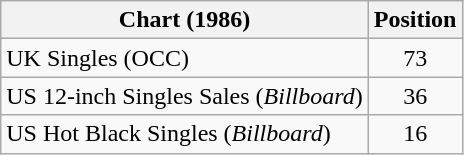<table class="wikitable sortable">
<tr>
<th scope="col">Chart (1986)</th>
<th scope="col">Position</th>
</tr>
<tr>
<td>UK Singles (OCC)</td>
<td style="text-align:center;">73</td>
</tr>
<tr>
<td>US 12-inch Singles Sales (<em>Billboard</em>)</td>
<td style="text-align:center;">36</td>
</tr>
<tr>
<td>US Hot Black Singles (<em>Billboard</em>)</td>
<td style="text-align:center;">16</td>
</tr>
</table>
